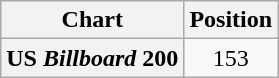<table class="wikitable plainrowheaders">
<tr>
<th>Chart</th>
<th>Position</th>
</tr>
<tr>
<th scope="row">US <em>Billboard</em> 200</th>
<td align="center">153</td>
</tr>
</table>
